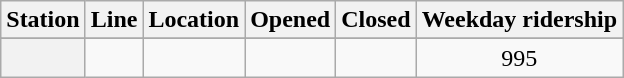<table class="wikitable sortable plainrowheaders">
<tr>
<th scope=col>Station</th>
<th scope=col>Line</th>
<th scope=col>Location</th>
<th scope=col>Opened</th>
<th scope=col>Closed</th>
<th scope=col data-sort-type="number">Weekday ridership</th>
</tr>
<tr>
</tr>
<tr>
<th scope=row></th>
<td></td>
<td></td>
<td></td>
<td></td>
<td align=center>995</td>
</tr>
</table>
